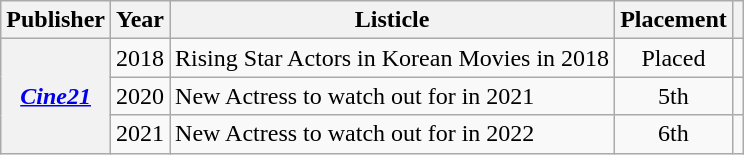<table class="wikitable plainrowheaders sortable" style="text-align:center">
<tr>
<th scope="col">Publisher</th>
<th scope="col">Year</th>
<th scope="col">Listicle</th>
<th scope="col">Placement</th>
<th scope="col" class="unsortable"></th>
</tr>
<tr>
<th scope="row" rowspan="3"><em><a href='#'>Cine21</a></em></th>
<td>2018</td>
<td style="text-align:left">Rising Star Actors in Korean Movies in 2018</td>
<td>Placed</td>
<td></td>
</tr>
<tr>
<td>2020</td>
<td style="text-align:left">New Actress to watch out for in 2021</td>
<td>5th</td>
<td></td>
</tr>
<tr>
<td>2021</td>
<td style="text-align:left">New Actress to watch out for in 2022</td>
<td>6th</td>
<td></td>
</tr>
</table>
